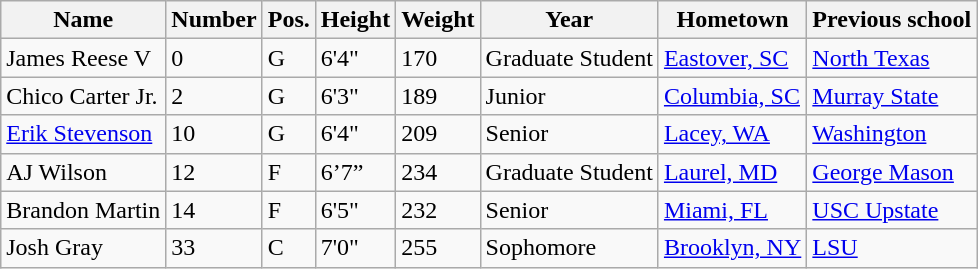<table class="wikitable sortable" border="1">
<tr>
<th>Name</th>
<th>Number</th>
<th>Pos.</th>
<th>Height</th>
<th>Weight</th>
<th>Year</th>
<th>Hometown</th>
<th class="unsortable">Previous school</th>
</tr>
<tr>
<td>James Reese V</td>
<td>0</td>
<td>G</td>
<td>6'4"</td>
<td>170</td>
<td>Graduate Student</td>
<td><a href='#'>Eastover, SC</a></td>
<td><a href='#'>North Texas</a></td>
</tr>
<tr>
<td>Chico Carter Jr.</td>
<td>2</td>
<td>G</td>
<td>6'3"</td>
<td>189</td>
<td>Junior</td>
<td><a href='#'>Columbia, SC</a></td>
<td><a href='#'>Murray State</a></td>
</tr>
<tr>
<td><a href='#'>Erik Stevenson</a></td>
<td>10</td>
<td>G</td>
<td>6'4"</td>
<td>209</td>
<td>Senior</td>
<td><a href='#'>Lacey, WA</a></td>
<td><a href='#'>Washington</a></td>
</tr>
<tr>
<td>AJ Wilson</td>
<td>12</td>
<td>F</td>
<td>6’7”</td>
<td>234</td>
<td>Graduate Student</td>
<td><a href='#'>Laurel, MD</a></td>
<td><a href='#'>George Mason</a></td>
</tr>
<tr>
<td>Brandon Martin</td>
<td>14</td>
<td>F</td>
<td>6'5"</td>
<td>232</td>
<td>Senior</td>
<td><a href='#'>Miami, FL</a></td>
<td><a href='#'>USC Upstate</a></td>
</tr>
<tr>
<td>Josh Gray</td>
<td>33</td>
<td>C</td>
<td>7'0"</td>
<td>255</td>
<td>Sophomore</td>
<td><a href='#'>Brooklyn, NY</a></td>
<td><a href='#'>LSU</a></td>
</tr>
</table>
